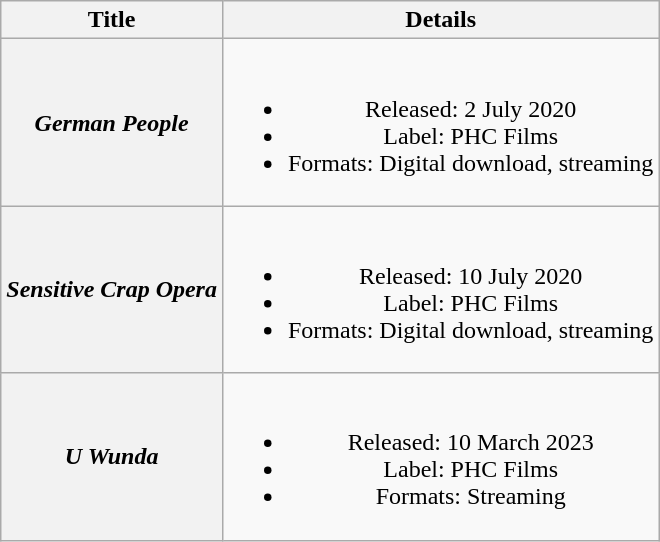<table class="wikitable plainrowheaders" style="text-align:center;">
<tr>
<th scope="col">Title</th>
<th scope="col">Details</th>
</tr>
<tr>
<th scope="row"><em>German People</em></th>
<td><br><ul><li>Released: 2 July 2020</li><li>Label: PHC Films</li><li>Formats: Digital download, streaming</li></ul></td>
</tr>
<tr>
<th scope="row"><em>Sensitive Crap Opera</em></th>
<td><br><ul><li>Released: 10 July 2020</li><li>Label: PHC Films</li><li>Formats: Digital download, streaming</li></ul></td>
</tr>
<tr>
<th scope="row"><em>U Wunda</em></th>
<td><br><ul><li>Released: 10 March 2023</li><li>Label: PHC Films</li><li>Formats: Streaming</li></ul></td>
</tr>
</table>
